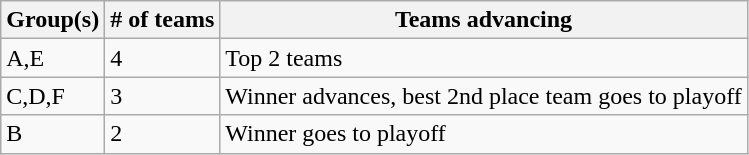<table class="wikitable">
<tr>
<th>Group(s)</th>
<th># of teams</th>
<th>Teams advancing</th>
</tr>
<tr>
<td>A,E</td>
<td>4</td>
<td>Top 2 teams</td>
</tr>
<tr>
<td>C,D,F</td>
<td>3</td>
<td>Winner advances, best 2nd place team goes to playoff</td>
</tr>
<tr>
<td>B</td>
<td>2</td>
<td>Winner goes to playoff</td>
</tr>
</table>
